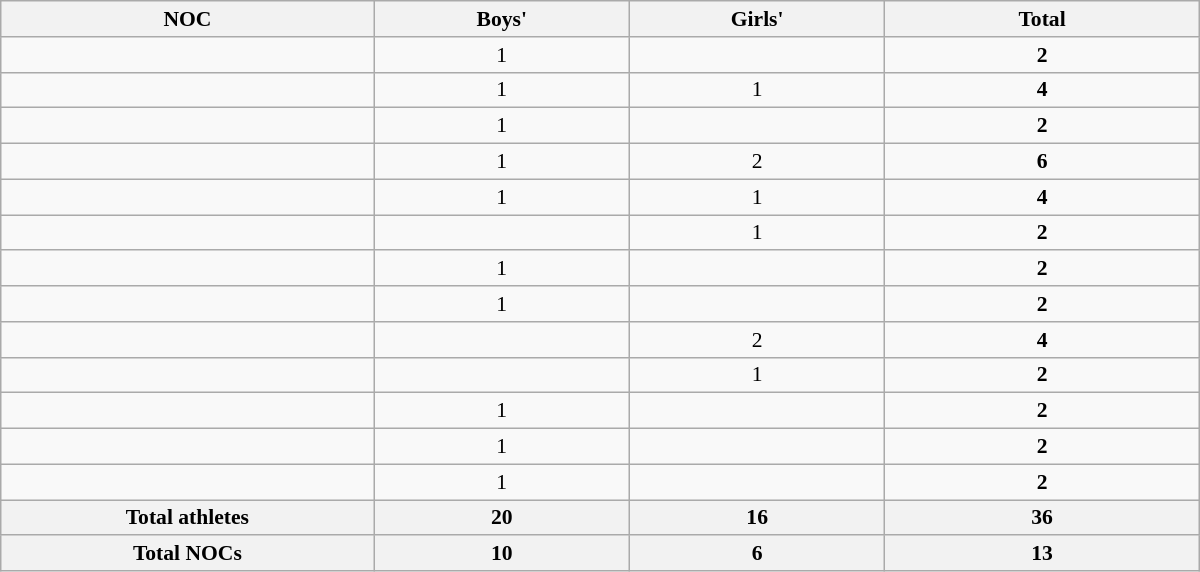<table class="wikitable collapsible sortable"  style="width:800px; text-align:center; font-size:90%;">
<tr>
<th style="text-align:center; width:120px;"><strong>NOC </strong></th>
<th width=80><strong>Boys' </strong></th>
<th width=80><strong>Girls' </strong></th>
<th width=100><strong>Total</strong></th>
</tr>
<tr>
<td align=left></td>
<td>1</td>
<td></td>
<td><strong>2</strong></td>
</tr>
<tr>
<td align=left></td>
<td>1</td>
<td>1</td>
<td><strong>4</strong></td>
</tr>
<tr>
<td align=left></td>
<td>1</td>
<td></td>
<td><strong>2</strong></td>
</tr>
<tr>
<td align=left></td>
<td>1</td>
<td>2</td>
<td><strong>6</strong></td>
</tr>
<tr>
<td align=left></td>
<td>1</td>
<td>1</td>
<td><strong>4</strong></td>
</tr>
<tr>
<td align=left></td>
<td></td>
<td>1</td>
<td><strong>2</strong></td>
</tr>
<tr>
<td align=left></td>
<td>1</td>
<td></td>
<td><strong>2</strong></td>
</tr>
<tr>
<td align=left></td>
<td>1</td>
<td></td>
<td><strong>2</strong></td>
</tr>
<tr>
<td align=left></td>
<td></td>
<td>2</td>
<td><strong>4</strong></td>
</tr>
<tr>
<td align=left></td>
<td></td>
<td>1</td>
<td><strong>2</strong></td>
</tr>
<tr>
<td align=left></td>
<td>1</td>
<td></td>
<td><strong>2</strong></td>
</tr>
<tr>
<td align=left></td>
<td>1</td>
<td></td>
<td><strong>2</strong></td>
</tr>
<tr>
<td align=left></td>
<td>1</td>
<td></td>
<td><strong>2</strong></td>
</tr>
<tr class="sortbottom">
<th>Total athletes</th>
<th>20</th>
<th>16</th>
<th><strong>36</strong></th>
</tr>
<tr class="sortbottom">
<th>Total NOCs</th>
<th>10</th>
<th>6</th>
<th><strong>13</strong></th>
</tr>
</table>
